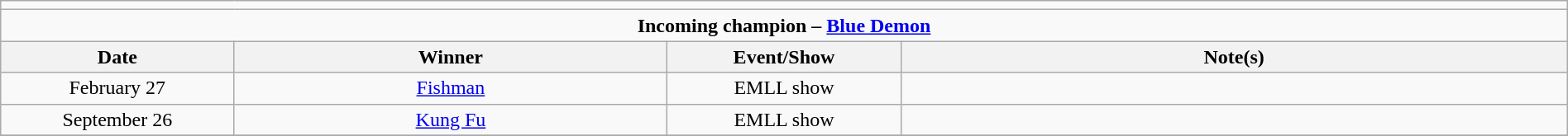<table class="wikitable" style="text-align:center; width:100%;">
<tr>
<td colspan=5></td>
</tr>
<tr>
<td colspan=5><strong>Incoming champion – <a href='#'>Blue Demon</a></strong></td>
</tr>
<tr>
<th width=14%>Date</th>
<th width=26%>Winner</th>
<th width=14%>Event/Show</th>
<th width=40%>Note(s)</th>
</tr>
<tr>
<td>February 27</td>
<td><a href='#'>Fishman</a></td>
<td>EMLL show</td>
<td></td>
</tr>
<tr>
<td>September 26</td>
<td><a href='#'>Kung Fu</a></td>
<td>EMLL show</td>
<td></td>
</tr>
<tr>
</tr>
</table>
